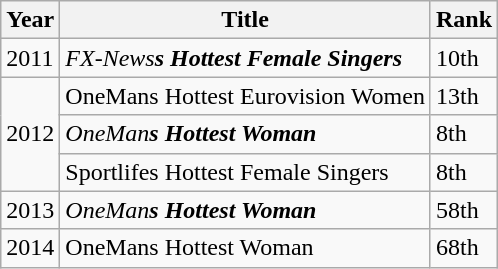<table class="wikitable sortable">
<tr>
<th>Year</th>
<th>Title</th>
<th>Rank</th>
</tr>
<tr>
<td>2011</td>
<td><em>FX-News<strong>s Hottest Female Singers</td>
<td>10th</td>
</tr>
<tr>
<td rowspan="3">2012</td>
<td></em>OneMan</strong>s Hottest Eurovision Women</td>
<td>13th</td>
</tr>
<tr>
<td><em>OneMan<strong>s Hottest Woman</td>
<td>8th</td>
</tr>
<tr>
<td></em>Sportlife</strong>s Hottest Female Singers</td>
<td>8th</td>
</tr>
<tr>
<td>2013</td>
<td><em>OneMan<strong>s Hottest Woman</td>
<td>58th</td>
</tr>
<tr>
<td>2014</td>
<td></em>OneMan</strong>s Hottest Woman</td>
<td>68th</td>
</tr>
</table>
